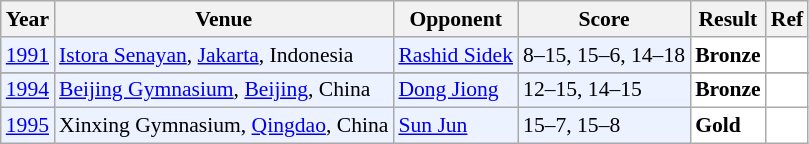<table class="sortable wikitable" style="font-size: 90%;">
<tr>
<th>Year</th>
<th>Venue</th>
<th>Opponent</th>
<th>Score</th>
<th>Result</th>
<th>Ref</th>
</tr>
<tr style="background:#ECF2FF">
<td align="center"><a href='#'>1991</a></td>
<td align="left"><a href='#'>Istora Senayan</a>, <a href='#'>Jakarta</a>, Indonesia</td>
<td align="left"> <a href='#'>Rashid Sidek</a></td>
<td align="left">8–15, 15–6, 14–18</td>
<td style="text-align:left; background:white"> <strong>Bronze</strong></td>
<td style="text-align:center; background:white"></td>
</tr>
<tr>
</tr>
<tr style="background:#ECF2FF">
<td align="center"><a href='#'>1994</a></td>
<td align="left"><a href='#'>Beijing Gymnasium</a>, <a href='#'>Beijing</a>, China</td>
<td align="left"> <a href='#'>Dong Jiong</a></td>
<td align="left">12–15, 14–15</td>
<td style="text-align:left; background:white"> <strong>Bronze</strong></td>
<td style="text-align:center; background:white"></td>
</tr>
<tr style="background:#ECF2FF">
<td align="center"><a href='#'>1995</a></td>
<td align="left">Xinxing Gymnasium, <a href='#'>Qingdao</a>, China</td>
<td align="left"> <a href='#'>Sun Jun</a></td>
<td align="left">15–7, 15–8</td>
<td style="text-align:left; background:white"> <strong>Gold</strong></td>
<td style="text-align:center; background:white"></td>
</tr>
</table>
